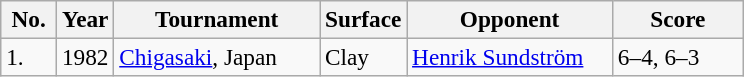<table class="sortable wikitable" style=font-size:97%>
<tr>
<th style="width:30px">No.</th>
<th style="width:30px">Year</th>
<th style="width:130px">Tournament</th>
<th style="width:50px">Surface</th>
<th style="width:130px">Opponent</th>
<th style="width:80px" class="unsortable">Score</th>
</tr>
<tr>
<td>1.</td>
<td>1982</td>
<td><a href='#'>Chigasaki</a>, Japan</td>
<td>Clay</td>
<td> <a href='#'>Henrik Sundström</a></td>
<td>6–4, 6–3</td>
</tr>
</table>
